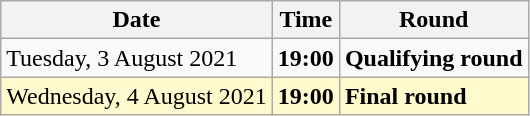<table class="wikitable">
<tr>
<th>Date</th>
<th>Time</th>
<th>Round</th>
</tr>
<tr>
<td>Tuesday, 3 August 2021</td>
<td><strong>19:00</strong></td>
<td><strong>Qualifying round</strong></td>
</tr>
<tr style=background:lemonchiffon>
<td>Wednesday, 4 August 2021</td>
<td><strong>19:00</strong></td>
<td><strong>Final round</strong></td>
</tr>
</table>
